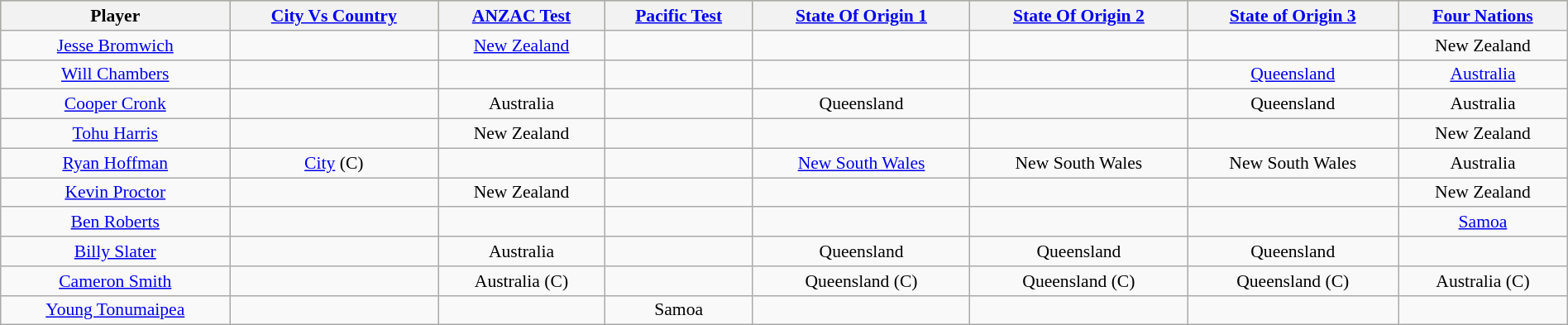<table class="wikitable"  style="width:100%; font-size:90%; text-align:center;">
<tr style="background:#bdb76b;">
<th>Player</th>
<th><a href='#'>City Vs Country</a></th>
<th><a href='#'>ANZAC Test</a></th>
<th><a href='#'>Pacific Test</a></th>
<th><a href='#'>State Of Origin 1</a></th>
<th><a href='#'>State Of Origin 2</a></th>
<th><a href='#'>State of Origin 3</a></th>
<th><a href='#'>Four Nations</a></th>
</tr>
<tr>
<td><a href='#'>Jesse Bromwich</a></td>
<td></td>
<td><a href='#'>New Zealand</a></td>
<td></td>
<td></td>
<td></td>
<td></td>
<td>New Zealand</td>
</tr>
<tr>
<td><a href='#'>Will Chambers</a></td>
<td></td>
<td></td>
<td></td>
<td></td>
<td></td>
<td><a href='#'>Queensland</a></td>
<td><a href='#'>Australia</a></td>
</tr>
<tr>
<td><a href='#'>Cooper Cronk</a></td>
<td></td>
<td>Australia</td>
<td></td>
<td>Queensland</td>
<td></td>
<td>Queensland</td>
<td>Australia</td>
</tr>
<tr>
<td><a href='#'>Tohu Harris</a></td>
<td></td>
<td>New Zealand</td>
<td></td>
<td></td>
<td></td>
<td></td>
<td>New Zealand</td>
</tr>
<tr>
<td><a href='#'>Ryan Hoffman</a></td>
<td><a href='#'>City</a> (C)</td>
<td></td>
<td></td>
<td><a href='#'>New South Wales</a></td>
<td>New South Wales</td>
<td>New South Wales</td>
<td>Australia</td>
</tr>
<tr>
<td><a href='#'>Kevin Proctor</a></td>
<td></td>
<td>New Zealand</td>
<td></td>
<td></td>
<td></td>
<td></td>
<td>New Zealand</td>
</tr>
<tr>
<td><a href='#'>Ben Roberts</a></td>
<td></td>
<td></td>
<td></td>
<td></td>
<td></td>
<td></td>
<td><a href='#'>Samoa</a></td>
</tr>
<tr>
<td><a href='#'>Billy Slater</a></td>
<td></td>
<td>Australia</td>
<td></td>
<td>Queensland</td>
<td>Queensland</td>
<td>Queensland</td>
<td></td>
</tr>
<tr>
<td><a href='#'>Cameron Smith</a></td>
<td></td>
<td>Australia (C)</td>
<td></td>
<td>Queensland (C)</td>
<td>Queensland (C)</td>
<td>Queensland (C)</td>
<td>Australia (C)</td>
</tr>
<tr>
<td><a href='#'>Young Tonumaipea</a></td>
<td></td>
<td></td>
<td>Samoa</td>
<td></td>
<td></td>
<td></td>
<td></td>
</tr>
</table>
